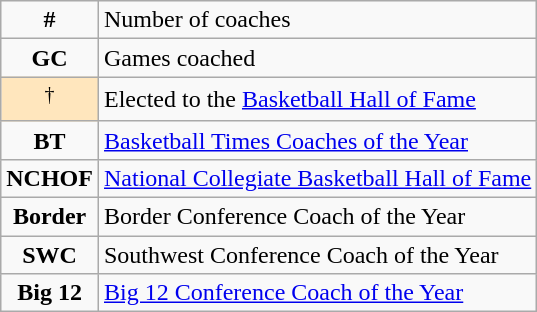<table class="wikitable">
<tr>
<td align="center"><strong>#</strong></td>
<td>Number of coaches</td>
</tr>
<tr>
<td align="center"><strong>GC</strong></td>
<td>Games coached</td>
</tr>
<tr>
<td bgcolor=#FFE6BD align="center"><sup>†</sup></td>
<td>Elected to the <a href='#'>Basketball Hall of Fame</a></td>
</tr>
<tr>
<td align="center"><strong>BT</strong></td>
<td><a href='#'>Basketball Times Coaches of the Year</a></td>
</tr>
<tr>
<td align="center"><strong>NCHOF</strong></td>
<td><a href='#'>National Collegiate Basketball Hall of Fame</a></td>
</tr>
<tr>
<td align="center"><strong>Border</strong></td>
<td>Border Conference Coach of the Year</td>
</tr>
<tr>
<td align="center"><strong>SWC</strong></td>
<td>Southwest Conference Coach of the Year</td>
</tr>
<tr>
<td align="center"><strong>Big 12</strong></td>
<td><a href='#'>Big 12 Conference Coach of the Year</a></td>
</tr>
</table>
